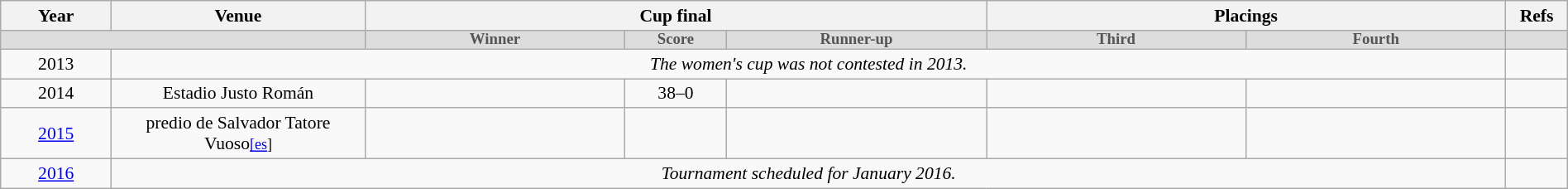<table class="wikitable" style="font-size:90%; width: 100%; text-align: center;">
<tr>
<th>Year</th>
<th>Venue</th>
<th colspan=3>Cup final</th>
<th colspan=2>Placings</th>
<th style="padding:1px;">Refs</th>
</tr>
<tr bgcolor=#ddd style="line-height:9px; font-size:87%;">
<td style="width:3.9em; border-right:0px;"></td>
<td style="width:9.5em; border-left:0px; color:#555; "></td>
<td style="width:9.7em; font-weight:bold; color:#555;">Winner</td>
<td style="width:3.5em; font-weight:bold; color:#555;">Score</td>
<td style="width:9.7em; font-weight:bold; color:#555;">Runner-up</td>
<td style="width:9.7em; font-weight:bold; color:#555;">Third</td>
<td style="width:9.7em; font-weight:bold; color:#555;">Fourth</td>
<td style="width:1.2em; font-weight:bold; color:#555;"></td>
</tr>
<tr>
<td>2013</td>
<td colspan="6"><em>The women's cup was not contested in 2013.</em></td>
<td></td>
</tr>
<tr>
<td>2014</td>
<td>Estadio Justo Román</td>
<td></td>
<td>38–0</td>
<td></td>
<td></td>
<td></td>
<td></td>
</tr>
<tr>
<td><a href='#'>2015</a></td>
<td>predio de Salvador Tatore Vuoso<small><a href='#'>[es</a>]</small></td>
<td></td>
<td align=center></td>
<td></td>
<td></td>
<td></td>
<td></td>
</tr>
<tr>
<td><a href='#'>2016</a></td>
<td colspan="6"><em>Tournament scheduled for January 2016.</em> </td>
<td></td>
</tr>
</table>
